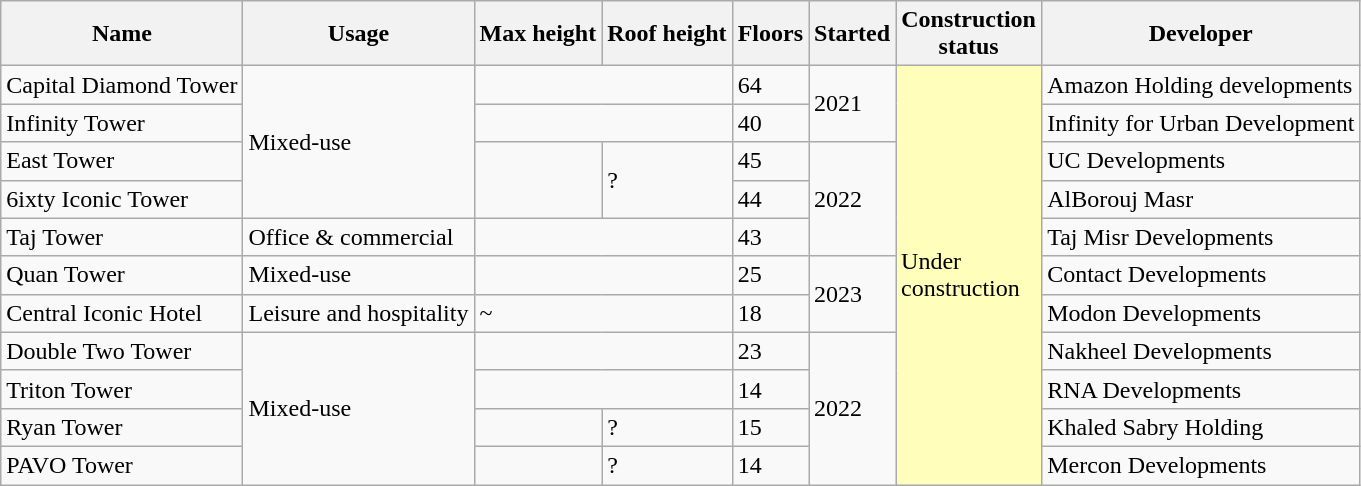<table class="wikitable sortable">
<tr>
<th>Name</th>
<th>Usage</th>
<th>Max height</th>
<th>Roof height</th>
<th>Floors</th>
<th>Started</th>
<th>Construction status</th>
<th>Developer</th>
</tr>
<tr>
<td>Capital Diamond Tower </td>
<td rowspan="4">Mixed-use</td>
<td colspan="2"></td>
<td>64</td>
<td rowspan="2">2021</td>
<td rowspan="11" bgcolor="ffffbb" width="90px">Under construction</td>
<td>Amazon Holding developments</td>
</tr>
<tr>
<td>Infinity Tower</td>
<td colspan="2"></td>
<td>40</td>
<td>Infinity for Urban Development</td>
</tr>
<tr>
<td>East Tower</td>
<td rowspan="2"></td>
<td rowspan="2">?</td>
<td>45</td>
<td rowspan="3">2022</td>
<td>UC Developments</td>
</tr>
<tr>
<td>6ixty Iconic Tower</td>
<td>44</td>
<td>AlBorouj Masr</td>
</tr>
<tr>
<td>Taj Tower</td>
<td>Office & commercial</td>
<td colspan="2"></td>
<td>43</td>
<td>Taj Misr Developments</td>
</tr>
<tr>
<td>Quan Tower</td>
<td>Mixed-use</td>
<td colspan="2"></td>
<td>25</td>
<td rowspan="2">2023</td>
<td>Contact Developments</td>
</tr>
<tr>
<td>Central Iconic Hotel</td>
<td>Leisure and hospitality</td>
<td colspan="2">~</td>
<td>18</td>
<td>Modon Developments</td>
</tr>
<tr>
<td>Double Two Tower</td>
<td rowspan="4">Mixed-use</td>
<td colspan="2"></td>
<td>23</td>
<td rowspan="4">2022</td>
<td>Nakheel Developments</td>
</tr>
<tr>
<td>Triton Tower</td>
<td colspan="2"></td>
<td>14</td>
<td>RNA Developments</td>
</tr>
<tr>
<td>Ryan Tower</td>
<td></td>
<td>?</td>
<td>15</td>
<td>Khaled Sabry Holding</td>
</tr>
<tr>
<td>PAVO Tower</td>
<td></td>
<td>?</td>
<td>14</td>
<td>Mercon Developments</td>
</tr>
</table>
